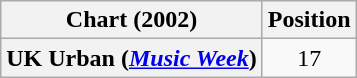<table class="wikitable sortable plainrowheaders" style="text-align:center">
<tr>
<th>Chart (2002)</th>
<th>Position</th>
</tr>
<tr>
<th scope="row">UK Urban (<em><a href='#'>Music Week</a></em>)</th>
<td>17</td>
</tr>
</table>
